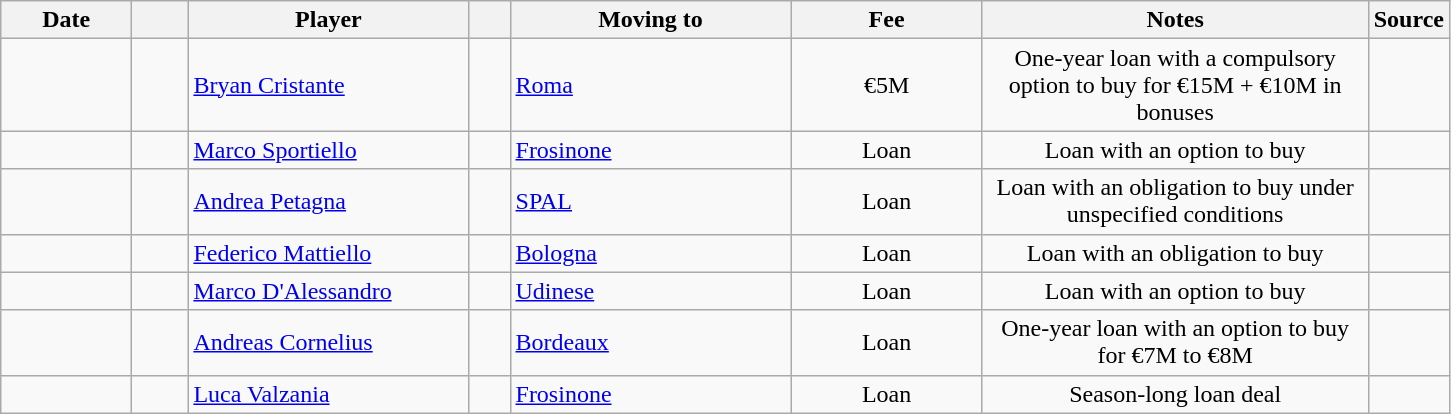<table class="wikitable sortable">
<tr>
<th style="width:80px;">Date</th>
<th style="width:30px;"></th>
<th style="width:180px;">Player</th>
<th style="width:20px;"></th>
<th style="width:180px;">Moving to</th>
<th style="width:120px;" class="unsortable">Fee</th>
<th style="width:250px;" class="unsortable">Notes</th>
<th style="width:20px;">Source</th>
</tr>
<tr>
<td></td>
<td align=center></td>
<td> <a href='#'>Bryan Cristante</a></td>
<td align=center></td>
<td> <a href='#'>Roma</a></td>
<td align=center>€5M</td>
<td align=center>One-year loan with a compulsory option to buy for €15M + €10M in bonuses</td>
<td></td>
</tr>
<tr>
<td></td>
<td align=center></td>
<td> <a href='#'>Marco Sportiello</a></td>
<td align=center></td>
<td> <a href='#'>Frosinone</a></td>
<td align=center>Loan</td>
<td align=center>Loan with an option to buy</td>
<td></td>
</tr>
<tr>
<td></td>
<td align=center></td>
<td> <a href='#'>Andrea Petagna</a></td>
<td align=center></td>
<td> <a href='#'>SPAL</a></td>
<td align=center>Loan</td>
<td align=center>Loan with an obligation to buy under unspecified conditions</td>
<td></td>
</tr>
<tr>
<td></td>
<td align=center></td>
<td> <a href='#'>Federico Mattiello</a></td>
<td align=center></td>
<td> <a href='#'>Bologna</a></td>
<td align=center>Loan</td>
<td align=center>Loan with an obligation to buy</td>
<td></td>
</tr>
<tr>
<td></td>
<td align=center></td>
<td> <a href='#'>Marco D'Alessandro</a></td>
<td align=center></td>
<td> <a href='#'>Udinese</a></td>
<td align=center>Loan</td>
<td align=center>Loan with an option to buy</td>
<td></td>
</tr>
<tr>
<td></td>
<td align=center></td>
<td> <a href='#'>Andreas Cornelius</a></td>
<td align=center></td>
<td> <a href='#'>Bordeaux</a></td>
<td align=center>Loan</td>
<td align=center>One-year loan with an option to buy for €7M to €8M</td>
<td></td>
</tr>
<tr>
<td></td>
<td align=center></td>
<td> <a href='#'>Luca Valzania</a></td>
<td align=center></td>
<td> <a href='#'>Frosinone</a></td>
<td align=center>Loan</td>
<td align=center>Season-long loan deal</td>
<td></td>
</tr>
</table>
